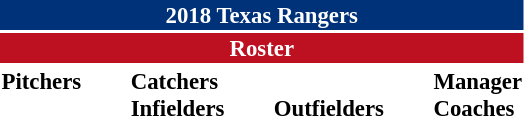<table class="toccolours" style="font-size: 95%;">
<tr>
<th colspan="10" style="background:#003279; color:#fff; text-align:center;">2018 Texas Rangers</th>
</tr>
<tr>
<td colspan="10" style="background:#bd1021; color:white; text-align:center;"><strong>Roster</strong></td>
</tr>
<tr>
<td valign="top"><strong>Pitchers</strong><br>




























</td>
<td style="width:25px;"></td>
<td valign="top"><strong>Catchers</strong><br>



<strong>Infielders</strong>







</td>
<td width="25px"></td>
<td valign="top"><br><strong>Outfielders</strong>







</td>
<td style="width:25px;"></td>
<td valign="top"><strong>Manager</strong><br>

<strong>Coaches</strong>
 
 
 
 
 
 
 
 
 </td>
</tr>
</table>
